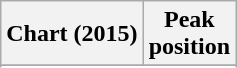<table class="wikitable sortable plainrowheaders">
<tr>
<th scope="col">Chart (2015)</th>
<th scope="col">Peak<br>position</th>
</tr>
<tr>
</tr>
<tr>
</tr>
<tr>
</tr>
<tr>
</tr>
<tr>
</tr>
<tr>
</tr>
<tr>
</tr>
<tr>
</tr>
<tr>
</tr>
<tr>
</tr>
<tr>
</tr>
<tr>
</tr>
<tr>
</tr>
</table>
